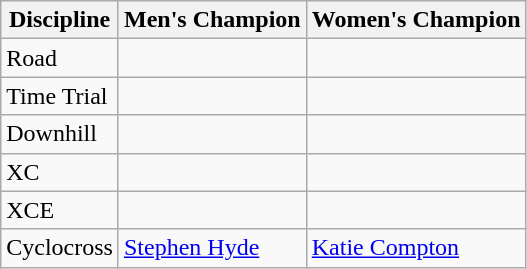<table class="wikitable">
<tr>
<th>Discipline</th>
<th>Men's Champion</th>
<th>Women's Champion</th>
</tr>
<tr>
<td>Road</td>
<td></td>
<td></td>
</tr>
<tr>
<td>Time Trial</td>
<td></td>
<td></td>
</tr>
<tr>
<td>Downhill</td>
<td></td>
<td></td>
</tr>
<tr>
<td>XC</td>
<td></td>
<td></td>
</tr>
<tr>
<td>XCE</td>
<td></td>
<td></td>
</tr>
<tr>
<td>Cyclocross</td>
<td> <a href='#'>Stephen Hyde</a></td>
<td> <a href='#'>Katie Compton</a></td>
</tr>
</table>
